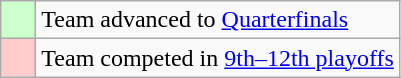<table class="wikitable">
<tr>
<td style="background: #ccffcc;">    </td>
<td>Team advanced to <a href='#'>Quarterfinals</a></td>
</tr>
<tr>
<td style="background: #ffcccc;">    </td>
<td>Team competed in <a href='#'>9th–12th playoffs</a></td>
</tr>
</table>
